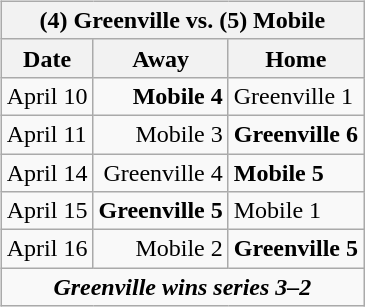<table cellspacing="10">
<tr>
<td valign="top"><br><table class="wikitable">
<tr>
<th bgcolor="#DDDDDD" colspan="4">(4) Greenville vs. (5) Mobile</th>
</tr>
<tr>
<th>Date</th>
<th>Away</th>
<th>Home</th>
</tr>
<tr>
<td>April 10</td>
<td align="right"><strong>Mobile 4</strong></td>
<td>Greenville 1</td>
</tr>
<tr>
<td>April 11</td>
<td align="right">Mobile 3</td>
<td><strong>Greenville 6</strong></td>
</tr>
<tr>
<td>April 14</td>
<td align="right">Greenville 4</td>
<td><strong>Mobile 5</strong></td>
</tr>
<tr>
<td>April 15</td>
<td align="right"><strong>Greenville 5</strong></td>
<td>Mobile 1</td>
</tr>
<tr>
<td>April 16</td>
<td align="right">Mobile 2</td>
<td><strong>Greenville 5</strong></td>
</tr>
<tr align="center">
<td colspan="4"><strong><em>Greenville wins series 3–2</em></strong></td>
</tr>
</table>
</td>
</tr>
</table>
